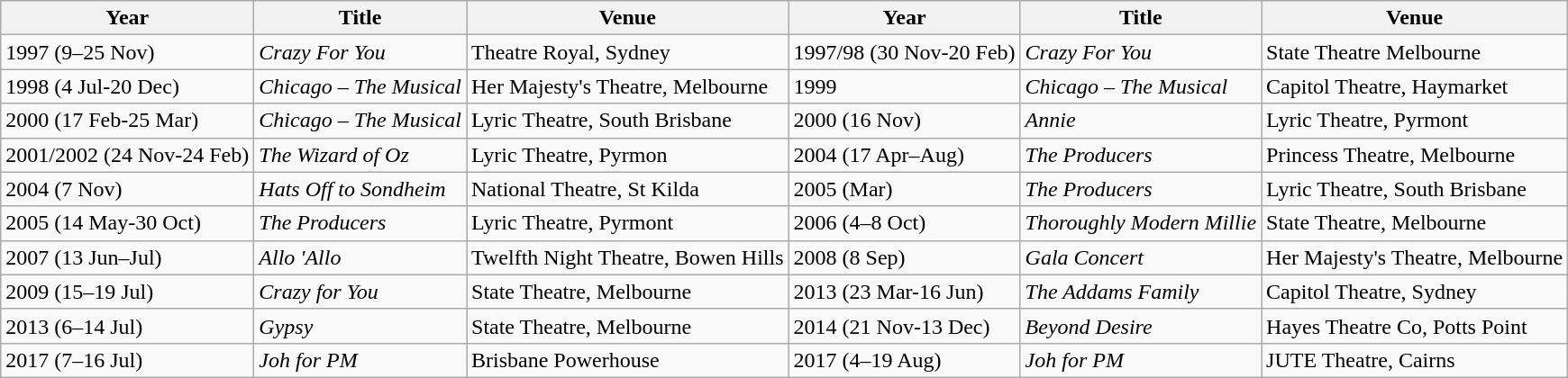<table class="wikitable">
<tr>
<th>Year</th>
<th>Title</th>
<th>Venue</th>
<th>Year</th>
<th>Title</th>
<th>Venue</th>
</tr>
<tr>
<td>1997 (9–25 Nov)</td>
<td><em>Crazy For You</em></td>
<td>Theatre Royal, Sydney</td>
<td>1997/98 (30 Nov-20 Feb)</td>
<td><em>Crazy For You</em></td>
<td>State Theatre Melbourne</td>
</tr>
<tr>
<td>1998 (4 Jul-20 Dec)</td>
<td><em>Chicago – The Musical</em></td>
<td>Her Majesty's Theatre, Melbourne</td>
<td>1999</td>
<td><em>Chicago – The Musical</em></td>
<td>Capitol Theatre, Haymarket</td>
</tr>
<tr>
<td>2000 (17 Feb-25 Mar)</td>
<td><em>Chicago – The Musical</em></td>
<td>Lyric Theatre, South Brisbane</td>
<td>2000 (16 Nov)</td>
<td><em>Annie</em></td>
<td>Lyric Theatre, Pyrmont</td>
</tr>
<tr>
<td>2001/2002 (24 Nov-24 Feb)</td>
<td><em>The Wizard of Oz</em></td>
<td>Lyric Theatre, Pyrmon</td>
<td>2004 (17 Apr–Aug)</td>
<td><em>The Producers</em></td>
<td>Princess Theatre, Melbourne</td>
</tr>
<tr>
<td>2004 (7 Nov)</td>
<td><em>Hats Off to Sondheim</em></td>
<td>National Theatre, St Kilda</td>
<td>2005 (Mar)</td>
<td><em>The Producers</em></td>
<td>Lyric Theatre, South Brisbane</td>
</tr>
<tr>
<td>2005 (14 May-30 Oct)</td>
<td><em>The Producers</em></td>
<td>Lyric Theatre, Pyrmont</td>
<td>2006 (4–8 Oct)</td>
<td><em>Thoroughly Modern Millie</em></td>
<td>State Theatre, Melbourne</td>
</tr>
<tr>
<td>2007 (13 Jun–Jul)</td>
<td><em>Allo 'Allo</em></td>
<td>Twelfth Night Theatre, Bowen Hills</td>
<td>2008 (8 Sep)</td>
<td><em>Gala Concert</em></td>
<td>Her Majesty's Theatre, Melbourne</td>
</tr>
<tr>
<td>2009 (15–19 Jul)</td>
<td><em>Crazy for You</em></td>
<td>State Theatre, Melbourne</td>
<td>2013 (23 Mar-16 Jun)</td>
<td><em>The Addams Family</em></td>
<td>Capitol Theatre, Sydney</td>
</tr>
<tr>
<td>2013 (6–14 Jul)</td>
<td><em>Gypsy</em></td>
<td>State Theatre, Melbourne</td>
<td>2014 (21 Nov-13 Dec)</td>
<td><em>Beyond Desire</em></td>
<td>Hayes Theatre Co, Potts Point</td>
</tr>
<tr>
<td>2017 (7–16 Jul)</td>
<td><em>Joh for PM</em></td>
<td>Brisbane Powerhouse</td>
<td>2017 (4–19 Aug)</td>
<td><em>Joh for PM</em></td>
<td>JUTE Theatre, Cairns</td>
</tr>
</table>
